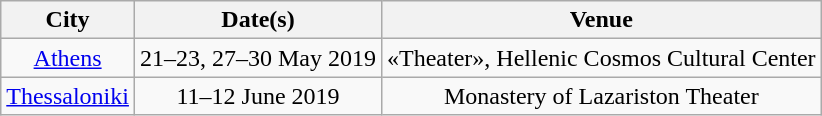<table class="wikitable sortable plainrowheaders" style="text-align:center">
<tr>
<th>City</th>
<th scope="col">Date(s)</th>
<th scope="col">Venue</th>
</tr>
<tr>
<td><a href='#'>Athens</a></td>
<td>21–23, 27–30 May 2019</td>
<td>«Theater», Hellenic Cosmos Cultural Center</td>
</tr>
<tr>
<td><a href='#'>Thessaloniki</a></td>
<td>11–12 June 2019</td>
<td>Monastery of Lazariston Theater</td>
</tr>
</table>
